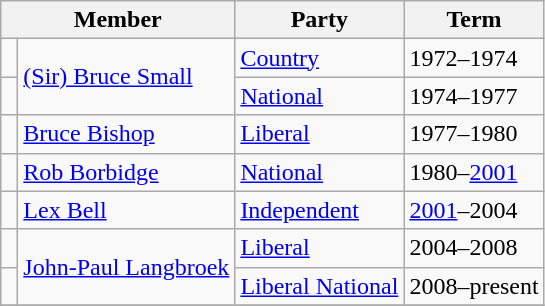<table class="wikitable">
<tr>
<th colspan="2">Member</th>
<th>Party</th>
<th>Term</th>
</tr>
<tr>
<td> </td>
<td rowspan="2"><a href='#'>(Sir) Bruce Small</a></td>
<td><a href='#'>Country</a></td>
<td>1972–1974</td>
</tr>
<tr>
<td> </td>
<td><a href='#'>National</a></td>
<td>1974–1977</td>
</tr>
<tr>
<td> </td>
<td><a href='#'>Bruce Bishop</a></td>
<td><a href='#'>Liberal</a></td>
<td>1977–1980</td>
</tr>
<tr>
<td> </td>
<td><a href='#'>Rob Borbidge</a></td>
<td><a href='#'>National</a></td>
<td>1980–<a href='#'>2001</a></td>
</tr>
<tr>
<td> </td>
<td><a href='#'>Lex Bell</a></td>
<td><a href='#'>Independent</a></td>
<td><a href='#'>2001</a>–2004</td>
</tr>
<tr>
<td> </td>
<td rowspan="2"><a href='#'>John-Paul Langbroek</a></td>
<td><a href='#'>Liberal</a></td>
<td>2004–2008</td>
</tr>
<tr>
<td> </td>
<td><a href='#'>Liberal National</a></td>
<td>2008–present</td>
</tr>
<tr>
</tr>
</table>
